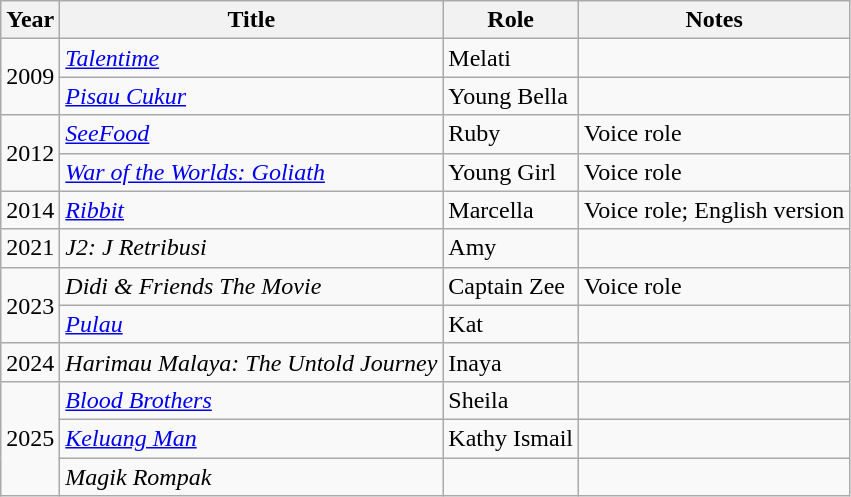<table class="wikitable sortable plainrowheaders">
<tr>
<th>Year</th>
<th>Title</th>
<th>Role</th>
<th>Notes</th>
</tr>
<tr>
<td rowspan="2">2009</td>
<td><em><a href='#'>Talentime</a></em></td>
<td>Melati</td>
<td></td>
</tr>
<tr>
<td><em><a href='#'>Pisau Cukur</a></em></td>
<td>Young Bella</td>
<td></td>
</tr>
<tr>
<td rowspan="2">2012</td>
<td><em><a href='#'>SeeFood</a></em></td>
<td>Ruby</td>
<td>Voice role</td>
</tr>
<tr>
<td><em><a href='#'>War of the Worlds: Goliath</a></em></td>
<td>Young Girl</td>
<td>Voice role</td>
</tr>
<tr>
<td>2014</td>
<td><a href='#'><em>Ribbit</em></a></td>
<td>Marcella</td>
<td>Voice role; English version</td>
</tr>
<tr>
<td>2021</td>
<td><em>J2: J Retribusi</em></td>
<td>Amy</td>
<td></td>
</tr>
<tr>
<td rowspan="2">2023</td>
<td><em>Didi & Friends The Movie</em></td>
<td>Captain Zee</td>
<td>Voice role</td>
</tr>
<tr>
<td><em><a href='#'>Pulau</a></em></td>
<td>Kat</td>
<td></td>
</tr>
<tr>
<td>2024</td>
<td><em>Harimau Malaya: The Untold Journey</em></td>
<td>Inaya</td>
<td></td>
</tr>
<tr>
<td rowspan="3">2025</td>
<td><em><a href='#'>Blood Brothers</a></em></td>
<td>Sheila</td>
<td></td>
</tr>
<tr>
<td><em><a href='#'>Keluang Man</a></em></td>
<td>Kathy Ismail</td>
<td></td>
</tr>
<tr>
<td><em>Magik Rompak</em></td>
<td></td>
<td></td>
</tr>
</table>
